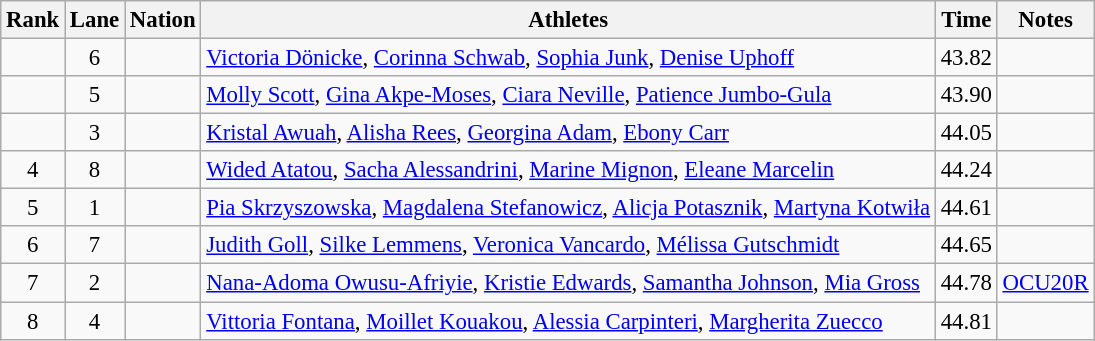<table class="wikitable sortable" style="text-align:center; font-size:95%;">
<tr>
<th>Rank</th>
<th>Lane</th>
<th>Nation</th>
<th>Athletes</th>
<th>Time</th>
<th>Notes</th>
</tr>
<tr>
<td></td>
<td>6</td>
<td align="left"></td>
<td align="left"><a href='#'>Victoria Dönicke</a>, <a href='#'>Corinna Schwab</a>, <a href='#'>Sophia Junk</a>, <a href='#'>Denise Uphoff</a></td>
<td>43.82</td>
<td></td>
</tr>
<tr>
<td></td>
<td>5</td>
<td align="left"></td>
<td align="left"><a href='#'>Molly Scott</a>, <a href='#'>Gina Akpe-Moses</a>, <a href='#'>Ciara Neville</a>, <a href='#'>Patience Jumbo-Gula</a></td>
<td>43.90</td>
<td></td>
</tr>
<tr>
<td></td>
<td>3</td>
<td align="left"></td>
<td align="left"><a href='#'>Kristal Awuah</a>, <a href='#'>Alisha Rees</a>, <a href='#'>Georgina Adam</a>, <a href='#'>Ebony Carr</a></td>
<td>44.05</td>
<td></td>
</tr>
<tr>
<td>4</td>
<td>8</td>
<td align="left"></td>
<td align="left"><a href='#'>Wided Atatou</a>, <a href='#'>Sacha Alessandrini</a>, <a href='#'>Marine Mignon</a>, <a href='#'>Eleane Marcelin</a></td>
<td>44.24</td>
<td></td>
</tr>
<tr>
<td>5</td>
<td>1</td>
<td align="left"></td>
<td align="left"><a href='#'>Pia Skrzyszowska</a>, <a href='#'>Magdalena Stefanowicz</a>, <a href='#'>Alicja Potasznik</a>, <a href='#'>Martyna Kotwiła</a></td>
<td>44.61</td>
<td></td>
</tr>
<tr>
<td>6</td>
<td>7</td>
<td align="left"></td>
<td align="left"><a href='#'>Judith Goll</a>, <a href='#'>Silke Lemmens</a>, <a href='#'>Veronica Vancardo</a>, <a href='#'>Mélissa Gutschmidt</a></td>
<td>44.65</td>
<td></td>
</tr>
<tr>
<td>7</td>
<td>2</td>
<td align="left"></td>
<td align="left"><a href='#'>Nana-Adoma Owusu-Afriyie</a>, <a href='#'>Kristie Edwards</a>, <a href='#'>Samantha Johnson</a>, <a href='#'>Mia Gross</a></td>
<td>44.78</td>
<td><a href='#'>OCU20R</a></td>
</tr>
<tr>
<td>8</td>
<td>4</td>
<td align="left"></td>
<td align="left"><a href='#'>Vittoria Fontana</a>, <a href='#'>Moillet Kouakou</a>, <a href='#'>Alessia Carpinteri</a>, <a href='#'>Margherita Zuecco</a></td>
<td>44.81</td>
<td></td>
</tr>
</table>
